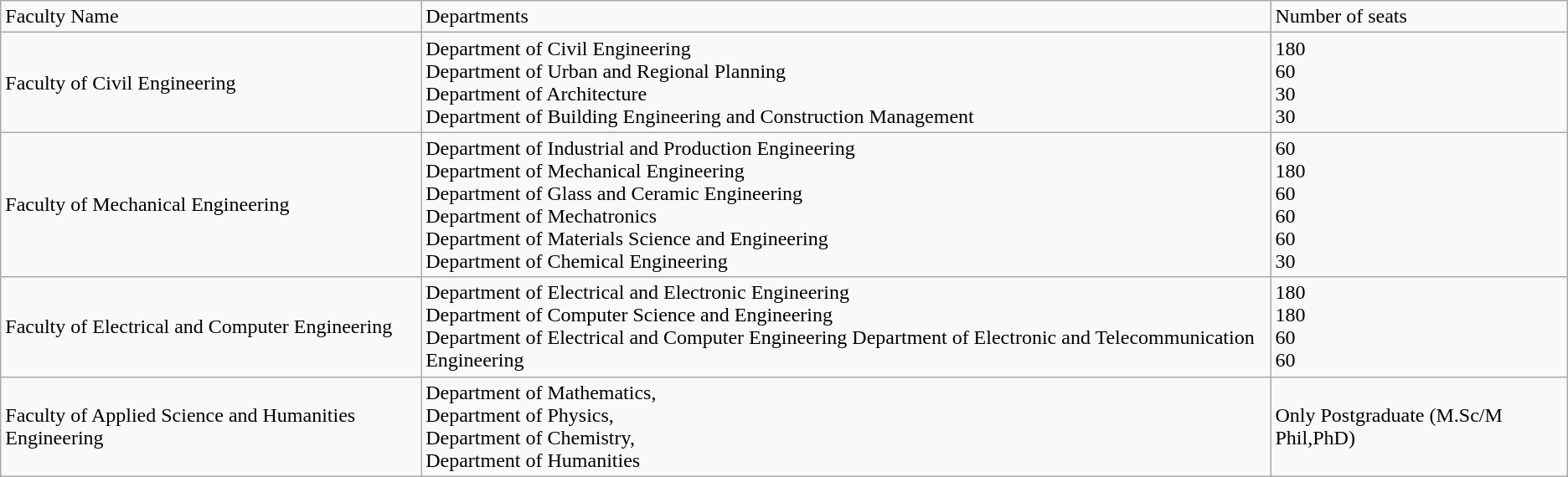<table class="wikitable">
<tr>
<td>Faculty Name</td>
<td>Departments</td>
<td>Number of seats</td>
</tr>
<tr>
<td>Faculty of Civil Engineering</td>
<td>Department of Civil Engineering<br>Department of Urban and Regional Planning<br>Department of Architecture<br>Department of Building Engineering and Construction Management</td>
<td>180<br>60<br>30<br>30</td>
</tr>
<tr>
<td>Faculty of Mechanical Engineering</td>
<td>Department of Industrial and Production Engineering<br>Department of Mechanical Engineering<br>Department of Glass and Ceramic Engineering<br>Department of Mechatronics<br>Department of Materials Science and Engineering<br>Department of Chemical Engineering</td>
<td>60<br>180<br>60<br>60<br>60<br>30</td>
</tr>
<tr>
<td>Faculty of Electrical and Computer Engineering</td>
<td>Department of Electrical and Electronic Engineering<br>Department of Computer Science and Engineering<br>Department of Electrical and Computer Engineering
Department of Electronic and Telecommunication Engineering</td>
<td>180<br>180<br>60<br>60</td>
</tr>
<tr>
<td>Faculty of Applied Science and Humanities Engineering</td>
<td>Department of Mathematics,<br>Department of Physics,<br>Department of Chemistry,<br>Department of Humanities</td>
<td>Only Postgraduate (M.Sc/M Phil,PhD)</td>
</tr>
</table>
